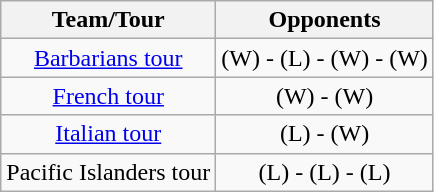<table class="wikitable" style="text-align:center;" border="1">
<tr>
<th style="width="100">Team/Tour</th>
<th style="width"390">Opponents</th>
</tr>
<tr>
<td><a href='#'>Barbarians tour</a></td>
<td align=center> (W) -  (L) -  (W) -  (W)</td>
</tr>
<tr>
<td><a href='#'>French tour</a></td>
<td align=center> (W) -  (W)</td>
</tr>
<tr>
<td><a href='#'>Italian tour</a></td>
<td align=center> (L) -  (W)</td>
</tr>
<tr>
<td>Pacific Islanders tour</td>
<td align=center> (L) -  (L) -  (L)</td>
</tr>
</table>
